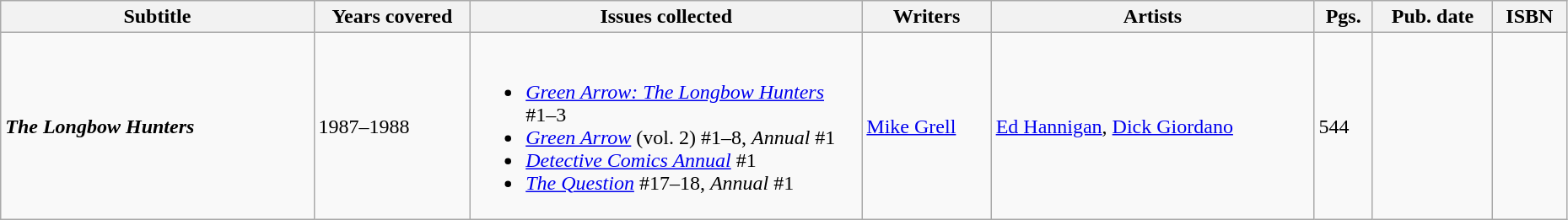<table class="wikitable sortable" width=98%>
<tr>
<th class="unsortable" width="20%">Subtitle</th>
<th width="10%">Years covered</th>
<th width="25%">Issues collected</th>
<th class="unsortable">Writers</th>
<th class="unsortable">Artists</th>
<th>Pgs.</th>
<th>Pub. date</th>
<th class="unsortable">ISBN</th>
</tr>
<tr>
<td><strong><em>The Longbow Hunters</em></strong></td>
<td>1987–1988</td>
<td><br><ul><li><em><a href='#'>Green Arrow: The Longbow Hunters</a></em> #1–3</li><li><em><a href='#'>Green Arrow</a></em> (vol. 2) #1–8, <em>Annual</em> #1</li><li><em><a href='#'>Detective Comics Annual</a></em> #1</li><li><em><a href='#'>The Question</a></em> #17–18, <em>Annual</em> #1</li></ul></td>
<td><a href='#'>Mike Grell</a></td>
<td><a href='#'>Ed Hannigan</a>, <a href='#'>Dick Giordano</a></td>
<td>544</td>
<td></td>
<td></td>
</tr>
</table>
